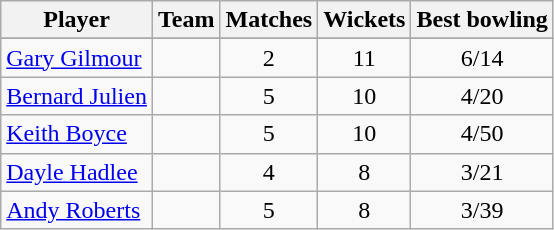<table class="wikitable" style="text-align:center">
<tr>
<th>Player</th>
<th>Team</th>
<th>Matches</th>
<th>Wickets</th>
<th>Best bowling</th>
</tr>
<tr>
</tr>
<tr>
<td style="text-align:left"><a href='#'>Gary Gilmour</a></td>
<td style="text-align:left"></td>
<td>2</td>
<td>11</td>
<td>6/14</td>
</tr>
<tr>
<td style="text-align:left"><a href='#'>Bernard Julien</a></td>
<td style="text-align:left"></td>
<td>5</td>
<td>10</td>
<td>4/20</td>
</tr>
<tr>
<td style="text-align:left"><a href='#'>Keith Boyce</a></td>
<td style="text-align:left"></td>
<td>5</td>
<td>10</td>
<td>4/50</td>
</tr>
<tr>
<td style="text-align:left"><a href='#'>Dayle Hadlee</a></td>
<td style="text-align:left"></td>
<td>4</td>
<td>8</td>
<td>3/21</td>
</tr>
<tr>
<td style="text-align:left"><a href='#'>Andy Roberts</a></td>
<td style="text-align:left"></td>
<td>5</td>
<td>8</td>
<td>3/39</td>
</tr>
</table>
